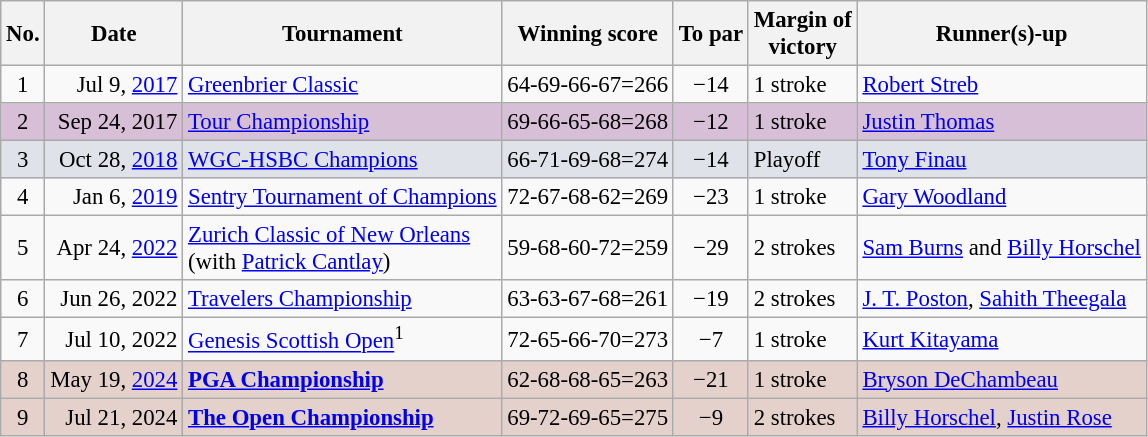<table class="wikitable" style="font-size:95%;">
<tr>
<th>No.</th>
<th>Date</th>
<th>Tournament</th>
<th>Winning score</th>
<th>To par</th>
<th>Margin of<br>victory</th>
<th>Runner(s)-up</th>
</tr>
<tr>
<td align=center>1</td>
<td align=right>Jul 9, <a href='#'>2017</a></td>
<td><a href='#'>Greenbrier Classic</a></td>
<td>64-69-66-67=266</td>
<td align=center>−14</td>
<td>1 stroke</td>
<td> <a href='#'>Robert Streb</a></td>
</tr>
<tr style="background:thistle;">
<td align=center>2</td>
<td align=right>Sep 24, 2017</td>
<td><a href='#'>Tour Championship</a></td>
<td>69-66-65-68=268</td>
<td align=center>−12</td>
<td>1 stroke</td>
<td> <a href='#'>Justin Thomas</a></td>
</tr>
<tr style="background:#dfe2e9;">
<td align=center>3</td>
<td align=right>Oct 28, <a href='#'>2018</a></td>
<td><a href='#'>WGC-HSBC Champions</a></td>
<td>66-71-69-68=274</td>
<td align=center>−14</td>
<td>Playoff</td>
<td> <a href='#'>Tony Finau</a></td>
</tr>
<tr>
<td align=center>4</td>
<td align=right>Jan 6, <a href='#'>2019</a></td>
<td><a href='#'>Sentry Tournament of Champions</a></td>
<td>72-67-68-62=269</td>
<td align=center>−23</td>
<td>1 stroke</td>
<td> <a href='#'>Gary Woodland</a></td>
</tr>
<tr>
<td align=center>5</td>
<td align=right>Apr 24, <a href='#'>2022</a></td>
<td><a href='#'>Zurich Classic of New Orleans</a><br>(with  <a href='#'>Patrick Cantlay</a>)</td>
<td>59-68-60-72=259</td>
<td align=center>−29</td>
<td>2 strokes</td>
<td> <a href='#'>Sam Burns</a> and  <a href='#'>Billy Horschel</a></td>
</tr>
<tr>
<td align=center>6</td>
<td align=right>Jun 26, 2022</td>
<td><a href='#'>Travelers Championship</a></td>
<td>63-63-67-68=261</td>
<td align=center>−19</td>
<td>2 strokes</td>
<td> <a href='#'>J. T. Poston</a>,  <a href='#'>Sahith Theegala</a></td>
</tr>
<tr>
<td align=center>7</td>
<td align=right>Jul 10, 2022</td>
<td><a href='#'>Genesis Scottish Open</a><sup>1</sup></td>
<td>72-65-66-70=273</td>
<td align=center>−7</td>
<td>1 stroke</td>
<td> <a href='#'>Kurt Kitayama</a></td>
</tr>
<tr style="background:#e5d1cb;">
<td align=center>8</td>
<td align=right>May 19, <a href='#'>2024</a></td>
<td><strong><a href='#'>PGA Championship</a></strong></td>
<td>62-68-68-65=263</td>
<td align=center>−21</td>
<td>1 stroke</td>
<td> <a href='#'>Bryson DeChambeau</a></td>
</tr>
<tr style="background:#e5d1cb;">
<td align=center>9</td>
<td align=right>Jul 21, 2024</td>
<td><strong><a href='#'>The Open Championship</a></strong></td>
<td>69-72-69-65=275</td>
<td align=center>−9</td>
<td>2 strokes</td>
<td> <a href='#'>Billy Horschel</a>,  <a href='#'>Justin Rose</a></td>
</tr>
</table>
